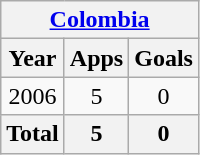<table class="wikitable" style="text-align:center">
<tr>
<th colspan=3><a href='#'>Colombia</a></th>
</tr>
<tr>
<th>Year</th>
<th>Apps</th>
<th>Goals</th>
</tr>
<tr>
<td>2006</td>
<td>5</td>
<td>0</td>
</tr>
<tr>
<th>Total</th>
<th>5</th>
<th>0</th>
</tr>
</table>
